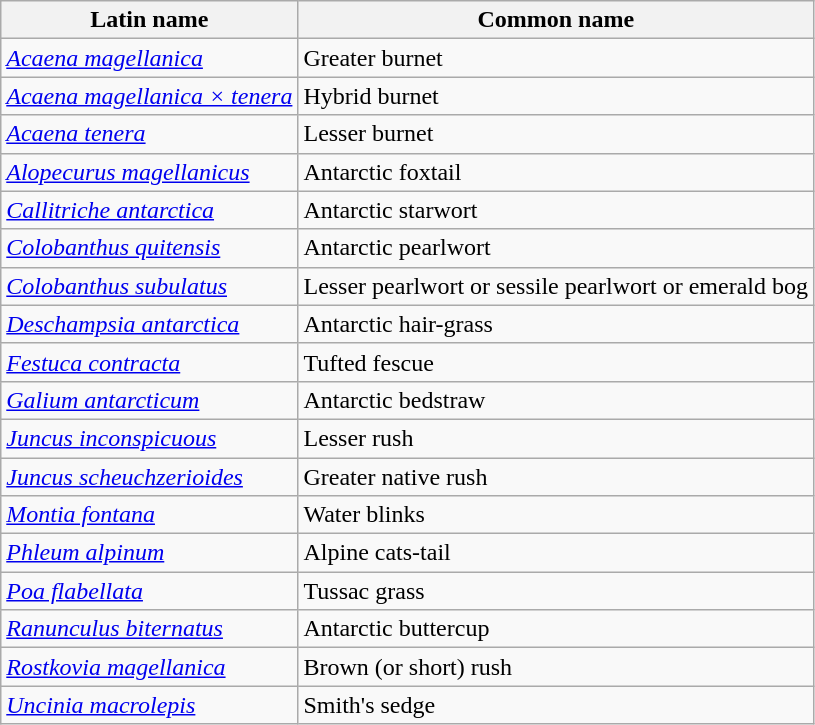<table class="wikitable">
<tr>
<th>Latin name</th>
<th>Common name</th>
</tr>
<tr>
<td><em><a href='#'>Acaena magellanica</a></em></td>
<td>Greater burnet</td>
</tr>
<tr>
<td><em><a href='#'>Acaena magellanica × tenera</a></em></td>
<td>Hybrid burnet</td>
</tr>
<tr>
<td><em><a href='#'>Acaena tenera</a></em></td>
<td>Lesser burnet</td>
</tr>
<tr>
<td><em><a href='#'>Alopecurus magellanicus</a></em></td>
<td>Antarctic foxtail</td>
</tr>
<tr>
<td><em><a href='#'>Callitriche antarctica</a></em></td>
<td>Antarctic starwort</td>
</tr>
<tr>
<td><em><a href='#'>Colobanthus quitensis</a></em></td>
<td>Antarctic pearlwort</td>
</tr>
<tr>
<td><em><a href='#'>Colobanthus subulatus</a></em></td>
<td>Lesser pearlwort or sessile pearlwort or emerald bog</td>
</tr>
<tr>
<td><em><a href='#'>Deschampsia antarctica</a></em></td>
<td>Antarctic hair-grass</td>
</tr>
<tr>
<td><em><a href='#'>Festuca contracta</a></em></td>
<td>Tufted fescue</td>
</tr>
<tr>
<td><em><a href='#'>Galium antarcticum</a></em></td>
<td>Antarctic bedstraw</td>
</tr>
<tr>
<td><em><a href='#'>Juncus inconspicuous</a></em></td>
<td>Lesser rush</td>
</tr>
<tr>
<td><em><a href='#'>Juncus scheuchzerioides</a></em></td>
<td>Greater native rush</td>
</tr>
<tr>
<td><em><a href='#'>Montia fontana</a></em></td>
<td>Water blinks</td>
</tr>
<tr>
<td><em><a href='#'>Phleum alpinum</a></em></td>
<td>Alpine cats-tail</td>
</tr>
<tr>
<td><em><a href='#'>Poa flabellata</a></em></td>
<td>Tussac grass</td>
</tr>
<tr>
<td><em><a href='#'>Ranunculus biternatus</a></em></td>
<td>Antarctic buttercup</td>
</tr>
<tr>
<td><em><a href='#'>Rostkovia magellanica</a></em></td>
<td>Brown (or short) rush</td>
</tr>
<tr>
<td><em><a href='#'>Uncinia macrolepis</a></em></td>
<td>Smith's sedge</td>
</tr>
</table>
